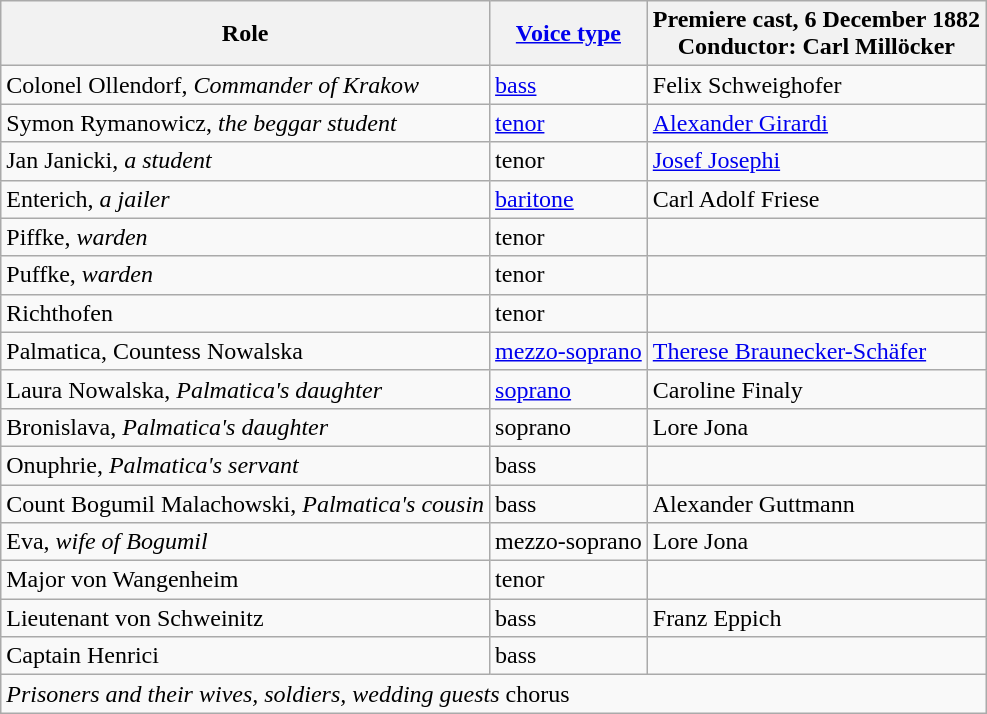<table class="wikitable">
<tr>
<th>Role</th>
<th><a href='#'>Voice type</a></th>
<th>Premiere cast, 6 December 1882<br>Conductor: Carl Millöcker</th>
</tr>
<tr>
<td>Colonel Ollendorf, <em>Commander of Krakow</em></td>
<td><a href='#'>bass</a></td>
<td>Felix Schweighofer</td>
</tr>
<tr>
<td>Symon Rymanowicz, <em>the beggar student</em></td>
<td><a href='#'>tenor</a></td>
<td><a href='#'>Alexander Girardi</a></td>
</tr>
<tr>
<td>Jan Janicki, <em>a student</em></td>
<td>tenor</td>
<td><a href='#'>Josef Josephi</a></td>
</tr>
<tr>
<td>Enterich, <em>a jailer</em></td>
<td><a href='#'>baritone</a></td>
<td>Carl Adolf Friese</td>
</tr>
<tr>
<td>Piffke, <em>warden</em></td>
<td>tenor</td>
<td></td>
</tr>
<tr>
<td>Puffke, <em>warden</em></td>
<td>tenor</td>
<td></td>
</tr>
<tr>
<td>Richthofen</td>
<td>tenor</td>
<td></td>
</tr>
<tr>
<td>Palmatica, Countess Nowalska</td>
<td><a href='#'>mezzo-soprano</a></td>
<td><a href='#'>Therese Braunecker-Schäfer</a></td>
</tr>
<tr>
<td>Laura Nowalska, <em>Palmatica's daughter</em></td>
<td><a href='#'>soprano</a></td>
<td>Caroline Finaly</td>
</tr>
<tr>
<td>Bronislava, <em>Palmatica's daughter</em></td>
<td>soprano</td>
<td>Lore Jona</td>
</tr>
<tr>
<td>Onuphrie, <em>Palmatica's servant</em></td>
<td>bass</td>
<td></td>
</tr>
<tr>
<td>Count Bogumil Malachowski, <em>Palmatica's cousin</em></td>
<td>bass</td>
<td>Alexander Guttmann</td>
</tr>
<tr>
<td>Eva, <em>wife of Bogumil</em></td>
<td>mezzo-soprano</td>
<td>Lore Jona</td>
</tr>
<tr>
<td>Major von Wangenheim</td>
<td>tenor</td>
<td></td>
</tr>
<tr>
<td>Lieutenant von Schweinitz</td>
<td>bass</td>
<td>Franz Eppich</td>
</tr>
<tr>
<td>Captain Henrici</td>
<td>bass</td>
<td></td>
</tr>
<tr>
<td colspan="3"><em>Prisoners and their wives, soldiers, wedding guests</em> chorus</td>
</tr>
</table>
